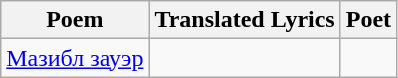<table class="wikitable">
<tr>
<th>Poem</th>
<th>Translated Lyrics</th>
<th>Poet</th>
</tr>
<tr>
<td><a href='#'>Мазибл зауэр</a></td>
<td></td>
<td></td>
</tr>
</table>
